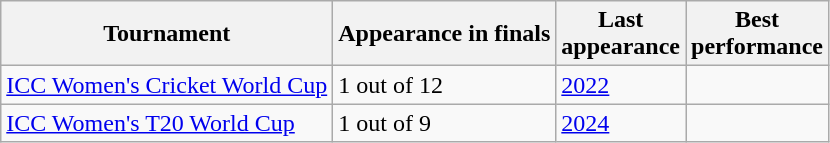<table class="wikitable sortable" style="text-align:left;">
<tr>
<th>Tournament</th>
<th data-sort-type="number">Appearance in finals</th>
<th>Last<br>appearance</th>
<th>Best<br>performance</th>
</tr>
<tr>
<td><a href='#'>ICC Women's Cricket World Cup</a></td>
<td>1 out of 12</td>
<td><a href='#'>2022</a></td>
<td></td>
</tr>
<tr>
<td><a href='#'>ICC Women's T20 World Cup</a></td>
<td>1 out of 9</td>
<td><a href='#'>2024</a></td>
<td></td>
</tr>
</table>
